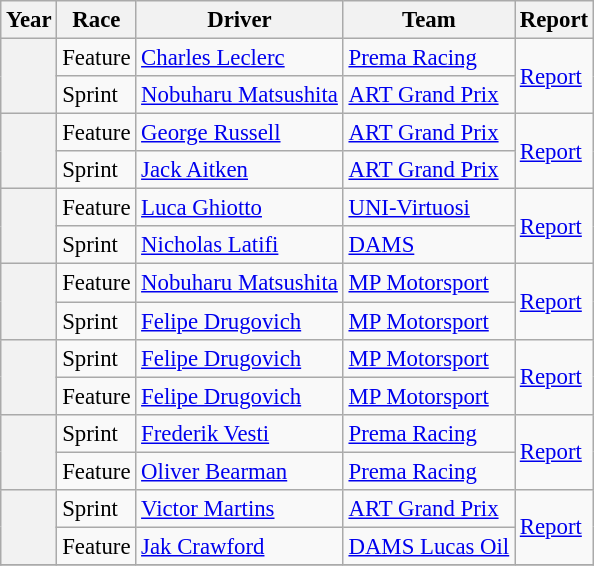<table class="wikitable" style="font-size:95%;">
<tr>
<th>Year</th>
<th>Race</th>
<th>Driver</th>
<th>Team</th>
<th>Report</th>
</tr>
<tr>
<th rowspan=2></th>
<td>Feature</td>
<td> <a href='#'>Charles Leclerc</a></td>
<td><a href='#'>Prema Racing</a></td>
<td rowspan=2><a href='#'>Report</a></td>
</tr>
<tr>
<td>Sprint</td>
<td> <a href='#'>Nobuharu Matsushita</a></td>
<td><a href='#'>ART Grand Prix</a></td>
</tr>
<tr>
<th rowspan=2></th>
<td>Feature</td>
<td> <a href='#'>George Russell</a></td>
<td><a href='#'>ART Grand Prix</a></td>
<td rowspan=2><a href='#'>Report</a></td>
</tr>
<tr>
<td>Sprint</td>
<td> <a href='#'>Jack Aitken</a></td>
<td><a href='#'>ART Grand Prix</a></td>
</tr>
<tr>
<th rowspan=2></th>
<td>Feature</td>
<td> <a href='#'>Luca Ghiotto</a></td>
<td><a href='#'>UNI-Virtuosi</a></td>
<td rowspan=2><a href='#'>Report</a></td>
</tr>
<tr>
<td>Sprint</td>
<td> <a href='#'>Nicholas Latifi</a></td>
<td><a href='#'>DAMS</a></td>
</tr>
<tr>
<th rowspan=2></th>
<td>Feature</td>
<td> <a href='#'>Nobuharu Matsushita</a></td>
<td><a href='#'>MP Motorsport</a></td>
<td rowspan=2><a href='#'>Report</a></td>
</tr>
<tr>
<td>Sprint</td>
<td> <a href='#'>Felipe Drugovich</a></td>
<td><a href='#'>MP Motorsport</a></td>
</tr>
<tr>
<th rowspan=2></th>
<td>Sprint</td>
<td> <a href='#'>Felipe Drugovich</a></td>
<td><a href='#'>MP Motorsport</a></td>
<td rowspan=2><a href='#'>Report</a></td>
</tr>
<tr>
<td>Feature</td>
<td> <a href='#'>Felipe Drugovich</a></td>
<td><a href='#'>MP Motorsport</a></td>
</tr>
<tr>
<th rowspan=2></th>
<td>Sprint</td>
<td> <a href='#'>Frederik Vesti</a></td>
<td><a href='#'>Prema Racing</a></td>
<td rowspan=2><a href='#'>Report</a></td>
</tr>
<tr>
<td>Feature</td>
<td> <a href='#'>Oliver Bearman</a></td>
<td><a href='#'>Prema Racing</a></td>
</tr>
<tr>
<th rowspan=2></th>
<td>Sprint</td>
<td> <a href='#'>Victor Martins</a></td>
<td><a href='#'>ART Grand Prix</a></td>
<td rowspan=2><a href='#'>Report</a></td>
</tr>
<tr>
<td>Feature</td>
<td> <a href='#'>Jak Crawford</a></td>
<td><a href='#'>DAMS Lucas Oil</a></td>
</tr>
<tr>
</tr>
</table>
